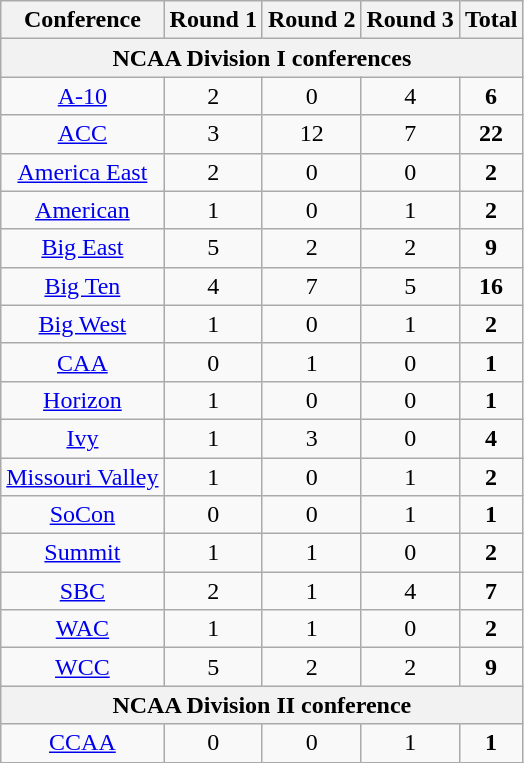<table class="wikitable sortable" style="text-align:center">
<tr>
<th>Conference</th>
<th>Round 1</th>
<th>Round 2</th>
<th>Round 3</th>
<th>Total</th>
</tr>
<tr>
<th colspan=5>NCAA Division I conferences</th>
</tr>
<tr>
<td><a href='#'>A-10</a></td>
<td>2</td>
<td>0</td>
<td>4</td>
<td><strong>6</strong></td>
</tr>
<tr>
<td><a href='#'>ACC</a></td>
<td>3</td>
<td>12</td>
<td>7</td>
<td><strong>22</strong></td>
</tr>
<tr>
<td><a href='#'>America East</a></td>
<td>2</td>
<td>0</td>
<td>0</td>
<td><strong>2</strong></td>
</tr>
<tr>
<td><a href='#'>American</a></td>
<td>1</td>
<td>0</td>
<td>1</td>
<td><strong>2</strong></td>
</tr>
<tr>
<td><a href='#'>Big East</a></td>
<td>5</td>
<td>2</td>
<td>2</td>
<td><strong>9</strong></td>
</tr>
<tr>
<td><a href='#'>Big Ten</a></td>
<td>4</td>
<td>7</td>
<td>5</td>
<td><strong>16</strong></td>
</tr>
<tr>
<td><a href='#'>Big West</a></td>
<td>1</td>
<td>0</td>
<td>1</td>
<td><strong>2</strong></td>
</tr>
<tr>
<td><a href='#'>CAA</a></td>
<td>0</td>
<td>1</td>
<td>0</td>
<td><strong>1</strong></td>
</tr>
<tr>
<td><a href='#'>Horizon</a></td>
<td>1</td>
<td>0</td>
<td>0</td>
<td><strong>1</strong></td>
</tr>
<tr>
<td><a href='#'>Ivy</a></td>
<td>1</td>
<td>3</td>
<td>0</td>
<td><strong>4</strong></td>
</tr>
<tr>
<td><a href='#'>Missouri Valley</a></td>
<td>1</td>
<td>0</td>
<td>1</td>
<td><strong>2</strong></td>
</tr>
<tr>
<td><a href='#'>SoCon</a></td>
<td>0</td>
<td>0</td>
<td>1</td>
<td><strong>1</strong></td>
</tr>
<tr>
<td><a href='#'>Summit</a></td>
<td>1</td>
<td>1</td>
<td>0</td>
<td><strong>2</strong></td>
</tr>
<tr>
<td><a href='#'>SBC</a></td>
<td>2</td>
<td>1</td>
<td>4</td>
<td><strong>7</strong></td>
</tr>
<tr>
<td><a href='#'>WAC</a></td>
<td>1</td>
<td>1</td>
<td>0</td>
<td><strong>2</strong></td>
</tr>
<tr>
<td><a href='#'>WCC</a></td>
<td>5</td>
<td>2</td>
<td>2</td>
<td><strong>9</strong></td>
</tr>
<tr>
<th colspan=5>NCAA Division II conference</th>
</tr>
<tr>
<td><a href='#'>CCAA</a></td>
<td>0</td>
<td>0</td>
<td>1</td>
<td><strong>1</strong></td>
</tr>
</table>
